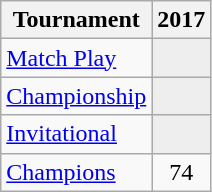<table class="wikitable" style="text-align:center;">
<tr>
<th>Tournament</th>
<th>2017</th>
</tr>
<tr>
<td align="left"><a href='#'>Match Play</a></td>
<td style="background:#eeeeee;"></td>
</tr>
<tr>
<td align="left"><a href='#'>Championship</a></td>
<td style="background:#eeeeee;"></td>
</tr>
<tr>
<td align="left"><a href='#'>Invitational</a></td>
<td style="background:#eeeeee;"></td>
</tr>
<tr>
<td align="left"><a href='#'>Champions</a></td>
<td>74</td>
</tr>
</table>
